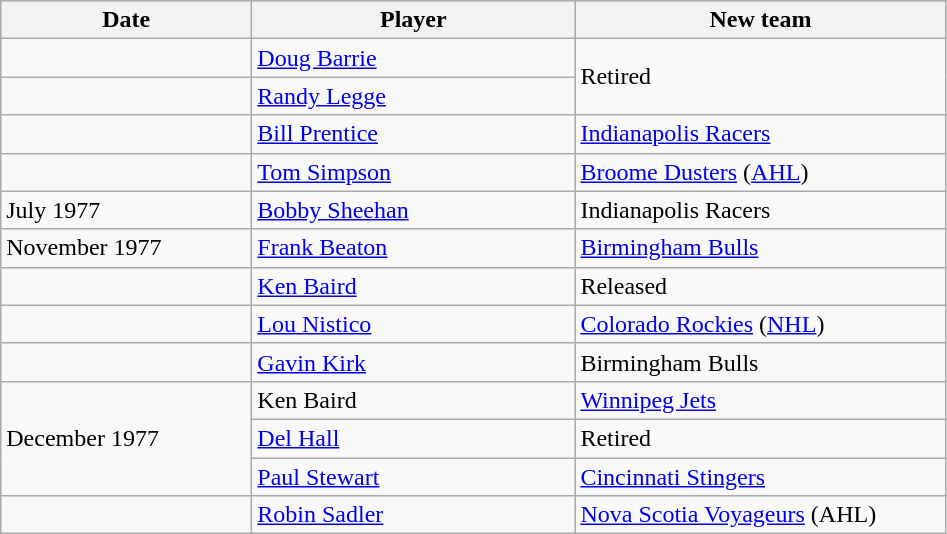<table class="wikitable">
<tr style="background:#ddd; text-align:center;">
<th style="width: 10em;">Date</th>
<th style="width: 13em;">Player</th>
<th style="width: 15em;">New team</th>
</tr>
<tr>
<td></td>
<td><a href='#'>Doug Barrie</a></td>
<td rowspan=2>Retired</td>
</tr>
<tr>
<td></td>
<td><a href='#'>Randy Legge</a></td>
</tr>
<tr>
<td></td>
<td><a href='#'>Bill Prentice</a></td>
<td><a href='#'>Indianapolis Racers</a></td>
</tr>
<tr>
<td></td>
<td><a href='#'>Tom Simpson</a></td>
<td><a href='#'>Broome Dusters</a> (<a href='#'>AHL</a>)</td>
</tr>
<tr>
<td>July 1977</td>
<td><a href='#'>Bobby Sheehan</a></td>
<td>Indianapolis Racers</td>
</tr>
<tr>
<td>November 1977</td>
<td><a href='#'>Frank Beaton</a></td>
<td><a href='#'>Birmingham Bulls</a></td>
</tr>
<tr>
<td></td>
<td><a href='#'>Ken Baird</a></td>
<td>Released</td>
</tr>
<tr>
<td></td>
<td><a href='#'>Lou Nistico</a></td>
<td><a href='#'>Colorado Rockies</a> (<a href='#'>NHL</a>)</td>
</tr>
<tr>
<td></td>
<td><a href='#'>Gavin Kirk</a></td>
<td>Birmingham Bulls</td>
</tr>
<tr>
<td rowspan=3>December 1977</td>
<td>Ken Baird</td>
<td><a href='#'>Winnipeg Jets</a></td>
</tr>
<tr>
<td><a href='#'>Del Hall</a></td>
<td>Retired</td>
</tr>
<tr>
<td><a href='#'>Paul Stewart</a></td>
<td><a href='#'>Cincinnati Stingers</a></td>
</tr>
<tr>
<td></td>
<td><a href='#'>Robin Sadler</a></td>
<td><a href='#'>Nova Scotia Voyageurs</a> (AHL)</td>
</tr>
</table>
